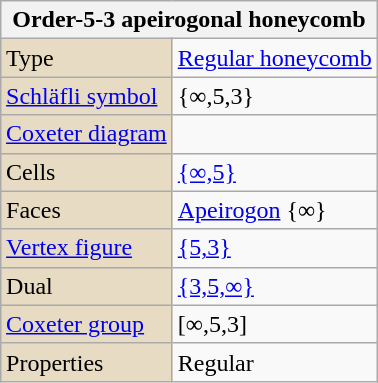<table class="wikitable" align="right" style="margin-left:10px">
<tr>
<th bgcolor=#e7dcc3 colspan=2>Order-5-3 apeirogonal honeycomb</th>
</tr>
<tr>
<td bgcolor=#e7dcc3>Type</td>
<td><a href='#'>Regular honeycomb</a></td>
</tr>
<tr>
<td bgcolor=#e7dcc3><a href='#'>Schläfli symbol</a></td>
<td>{∞,5,3}</td>
</tr>
<tr>
<td bgcolor=#e7dcc3><a href='#'>Coxeter diagram</a></td>
<td></td>
</tr>
<tr>
<td bgcolor=#e7dcc3>Cells</td>
<td><a href='#'>{∞,5}</a> </td>
</tr>
<tr>
<td bgcolor=#e7dcc3>Faces</td>
<td><a href='#'>Apeirogon</a> {∞}</td>
</tr>
<tr>
<td bgcolor=#e7dcc3><a href='#'>Vertex figure</a></td>
<td><a href='#'>{5,3}</a></td>
</tr>
<tr>
<td bgcolor=#e7dcc3>Dual</td>
<td><a href='#'>{3,5,∞}</a></td>
</tr>
<tr>
<td bgcolor=#e7dcc3><a href='#'>Coxeter group</a></td>
<td>[∞,5,3]</td>
</tr>
<tr>
<td bgcolor=#e7dcc3>Properties</td>
<td>Regular</td>
</tr>
</table>
